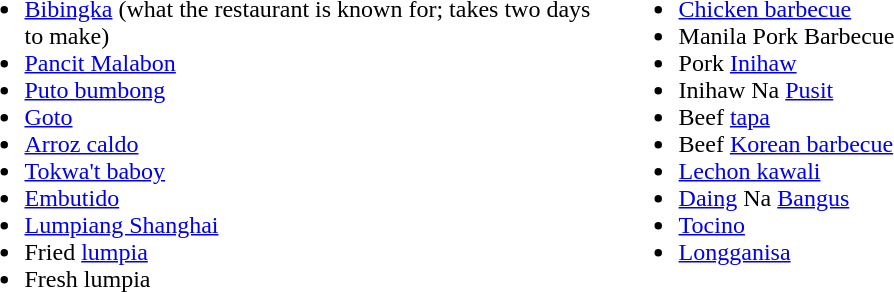<table width=60%>
<tr>
<td style="width:45%; vertical-align:top;"><br><ul><li><a href='#'>Bibingka</a> (what the restaurant is known for; takes two days to make)</li><li><a href='#'>Pancit Malabon</a></li><li><a href='#'>Puto bumbong</a></li><li><a href='#'>Goto</a></li><li><a href='#'>Arroz caldo</a></li><li><a href='#'>Tokwa't baboy</a></li><li><a href='#'>Embutido</a></li><li><a href='#'>Lumpiang Shanghai</a></li><li>Fried <a href='#'>lumpia</a></li><li>Fresh lumpia</li></ul></td>
<td style="width:33%; vertical-align:top;"><br><ul><li><a href='#'>Chicken barbecue</a></li><li>Manila Pork Barbecue</li><li>Pork <a href='#'>Inihaw</a></li><li>Inihaw Na <a href='#'>Pusit</a></li><li>Beef <a href='#'>tapa</a></li><li>Beef <a href='#'>Korean barbecue</a></li><li><a href='#'>Lechon kawali</a></li><li><a href='#'>Daing</a> Na <a href='#'>Bangus</a></li><li><a href='#'>Tocino</a></li><li><a href='#'>Longganisa</a></li></ul></td>
</tr>
</table>
